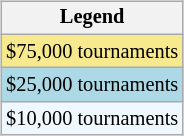<table>
<tr>
<td><br><table class="wikitable" style="font-size:85%">
<tr>
<th>Legend</th>
</tr>
<tr style="background:#f7e98e;">
<td>$75,000 tournaments</td>
</tr>
<tr style="background:lightblue;">
<td>$25,000 tournaments</td>
</tr>
<tr style="background:#f0f8ff;">
<td>$10,000 tournaments</td>
</tr>
</table>
</td>
</tr>
</table>
